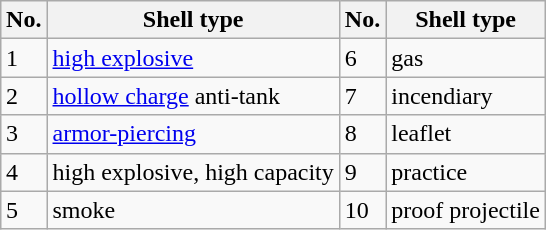<table class="wikitable" style="margin: 1em auto 1em auto">
<tr>
<th>No.</th>
<th>Shell type</th>
<th>No.</th>
<th>Shell type</th>
</tr>
<tr>
<td>1</td>
<td><a href='#'>high explosive</a></td>
<td>6</td>
<td>gas</td>
</tr>
<tr>
<td>2</td>
<td><a href='#'>hollow charge</a> anti-tank</td>
<td>7</td>
<td>incendiary</td>
</tr>
<tr>
<td>3</td>
<td><a href='#'>armor-piercing</a></td>
<td>8</td>
<td>leaflet</td>
</tr>
<tr>
<td>4</td>
<td>high explosive, high capacity</td>
<td>9</td>
<td>practice</td>
</tr>
<tr>
<td>5</td>
<td>smoke</td>
<td>10</td>
<td>proof projectile</td>
</tr>
</table>
